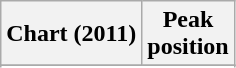<table class="wikitable sortable plainrowheaders">
<tr>
<th scope="col">Chart (2011)</th>
<th scope="col">Peak<br>position</th>
</tr>
<tr>
</tr>
<tr>
</tr>
<tr>
</tr>
<tr>
</tr>
<tr>
</tr>
</table>
